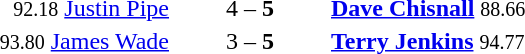<table style="text-align:center">
<tr>
<th width=223></th>
<th width=100></th>
<th width=223></th>
</tr>
<tr>
<td align=right><small><span>92.18</span></small> <a href='#'>Justin Pipe</a> </td>
<td>4 – <strong>5</strong></td>
<td align=left> <strong><a href='#'>Dave Chisnall</a></strong> <small><span>88.66</span></small></td>
</tr>
<tr>
<td align=right><small><span>93.80</span></small> <a href='#'>James Wade</a> </td>
<td>3 – <strong>5</strong></td>
<td align=left> <strong><a href='#'>Terry Jenkins</a></strong> <small><span>94.77</span></small></td>
</tr>
</table>
